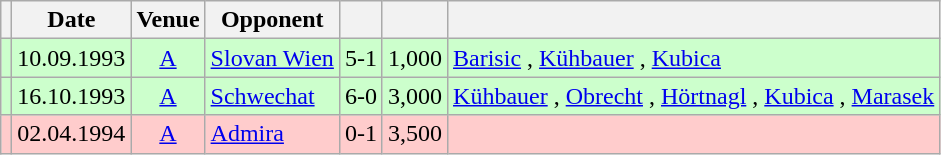<table class="wikitable" Style="text-align: center">
<tr>
<th></th>
<th>Date</th>
<th>Venue</th>
<th>Opponent</th>
<th></th>
<th></th>
<th></th>
</tr>
<tr style="background:#cfc">
<td></td>
<td>10.09.1993</td>
<td><a href='#'>A</a></td>
<td align="left"><a href='#'>Slovan Wien</a></td>
<td>5-1</td>
<td align="right">1,000</td>
<td align="left"><a href='#'>Barisic</a>  , <a href='#'>Kühbauer</a>  , <a href='#'>Kubica</a> </td>
</tr>
<tr style="background:#cfc">
<td></td>
<td>16.10.1993</td>
<td><a href='#'>A</a></td>
<td align="left"><a href='#'>Schwechat</a></td>
<td>6-0</td>
<td align="right">3,000</td>
<td align="left"><a href='#'>Kühbauer</a> , <a href='#'>Obrecht</a> , <a href='#'>Hörtnagl</a>  , <a href='#'>Kubica</a> , <a href='#'>Marasek</a> </td>
</tr>
<tr style="background:#fcc">
<td></td>
<td>02.04.1994</td>
<td><a href='#'>A</a></td>
<td align="left"><a href='#'>Admira</a></td>
<td>0-1</td>
<td align="right">3,500</td>
<td align="left"></td>
</tr>
</table>
